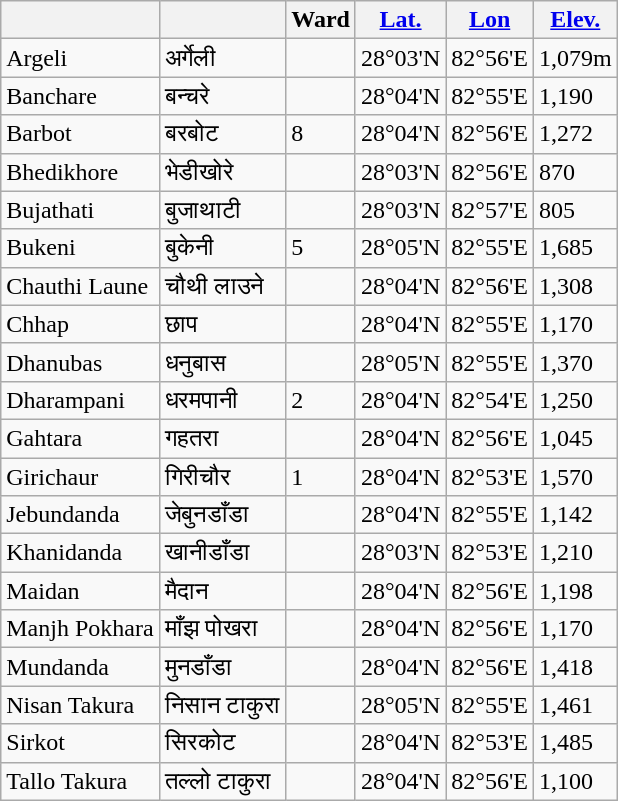<table class="wikitable">
<tr>
<th></th>
<th></th>
<th>Ward</th>
<th><a href='#'>Lat.</a></th>
<th><a href='#'>Lon</a></th>
<th><a href='#'>Elev.</a></th>
</tr>
<tr>
<td>Argeli</td>
<td>अर्गेली</td>
<td></td>
<td>28°03'N</td>
<td>82°56'E</td>
<td>1,079m</td>
</tr>
<tr>
<td>Banchare</td>
<td>बन्चरे</td>
<td></td>
<td>28°04'N</td>
<td>82°55'E</td>
<td>1,190</td>
</tr>
<tr>
<td>Barbot</td>
<td>बरबोट</td>
<td>8</td>
<td>28°04'N</td>
<td>82°56'E</td>
<td>1,272</td>
</tr>
<tr>
<td>Bhedikhore</td>
<td>भेडीखोरे</td>
<td></td>
<td>28°03'N</td>
<td>82°56'E</td>
<td> 870</td>
</tr>
<tr>
<td>Bujathati</td>
<td>बुजाथाटी</td>
<td></td>
<td>28°03'N</td>
<td>82°57'E</td>
<td> 805</td>
</tr>
<tr>
<td>Bukeni</td>
<td>बुकेनी</td>
<td>5</td>
<td>28°05'N</td>
<td>82°55'E</td>
<td>1,685</td>
</tr>
<tr>
<td>Chauthi Laune</td>
<td>चौथी लाउने</td>
<td></td>
<td>28°04'N</td>
<td>82°56'E</td>
<td>1,308</td>
</tr>
<tr>
<td>Chhap</td>
<td>छाप</td>
<td></td>
<td>28°04'N</td>
<td>82°55'E</td>
<td>1,170</td>
</tr>
<tr>
<td>Dhanubas</td>
<td>धनुबास</td>
<td></td>
<td>28°05'N</td>
<td>82°55'E</td>
<td>1,370</td>
</tr>
<tr>
<td>Dharampani</td>
<td>धरमपानी</td>
<td>2</td>
<td>28°04'N</td>
<td>82°54'E</td>
<td>1,250</td>
</tr>
<tr>
<td>Gahtara</td>
<td>गहतरा</td>
<td></td>
<td>28°04'N</td>
<td>82°56'E</td>
<td>1,045</td>
</tr>
<tr>
<td>Girichaur</td>
<td>गिरीचौर</td>
<td>1</td>
<td>28°04'N</td>
<td>82°53'E</td>
<td>1,570</td>
</tr>
<tr>
<td>Jebundanda</td>
<td>जेबुनडाँडा</td>
<td></td>
<td>28°04'N</td>
<td>82°55'E</td>
<td>1,142</td>
</tr>
<tr>
<td>Khanidanda</td>
<td>खानीडाँडा</td>
<td></td>
<td>28°03'N</td>
<td>82°53'E</td>
<td>1,210</td>
</tr>
<tr>
<td>Maidan</td>
<td>मैदान</td>
<td></td>
<td>28°04'N</td>
<td>82°56'E</td>
<td>1,198</td>
</tr>
<tr>
<td>Manjh Pokhara</td>
<td>माँझ पोखरा</td>
<td></td>
<td>28°04'N</td>
<td>82°56'E</td>
<td>1,170</td>
</tr>
<tr>
<td>Mundanda</td>
<td>मुनडाँडा</td>
<td></td>
<td>28°04'N</td>
<td>82°56'E</td>
<td>1,418</td>
</tr>
<tr>
<td>Nisan Takura</td>
<td>निसान टाकुरा</td>
<td></td>
<td>28°05'N</td>
<td>82°55'E</td>
<td>1,461</td>
</tr>
<tr>
<td>Sirkot</td>
<td>सिरकोट</td>
<td></td>
<td>28°04'N</td>
<td>82°53'E</td>
<td>1,485</td>
</tr>
<tr>
<td>Tallo Takura</td>
<td>तल्लो टाकुरा</td>
<td></td>
<td>28°04'N</td>
<td>82°56'E</td>
<td>1,100</td>
</tr>
</table>
